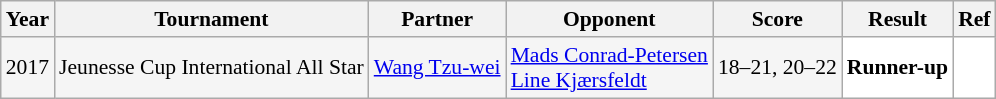<table class="sortable wikitable" style="font-size: 90%">
<tr>
<th>Year</th>
<th>Tournament</th>
<th>Partner</th>
<th>Opponent</th>
<th>Score</th>
<th>Result</th>
<th>Ref</th>
</tr>
<tr style="background:#F5F5F5">
<td align="center">2017</td>
<td align="left">Jeunesse Cup International All Star</td>
<td align="left"> <a href='#'>Wang Tzu-wei</a></td>
<td align="left"> <a href='#'>Mads Conrad-Petersen</a><br> <a href='#'>Line Kjærsfeldt</a></td>
<td align="left">18–21, 20–22</td>
<td style="text-align:left; background:white"> <strong>Runner-up</strong></td>
<td style="text-align:center; background:white"></td>
</tr>
</table>
